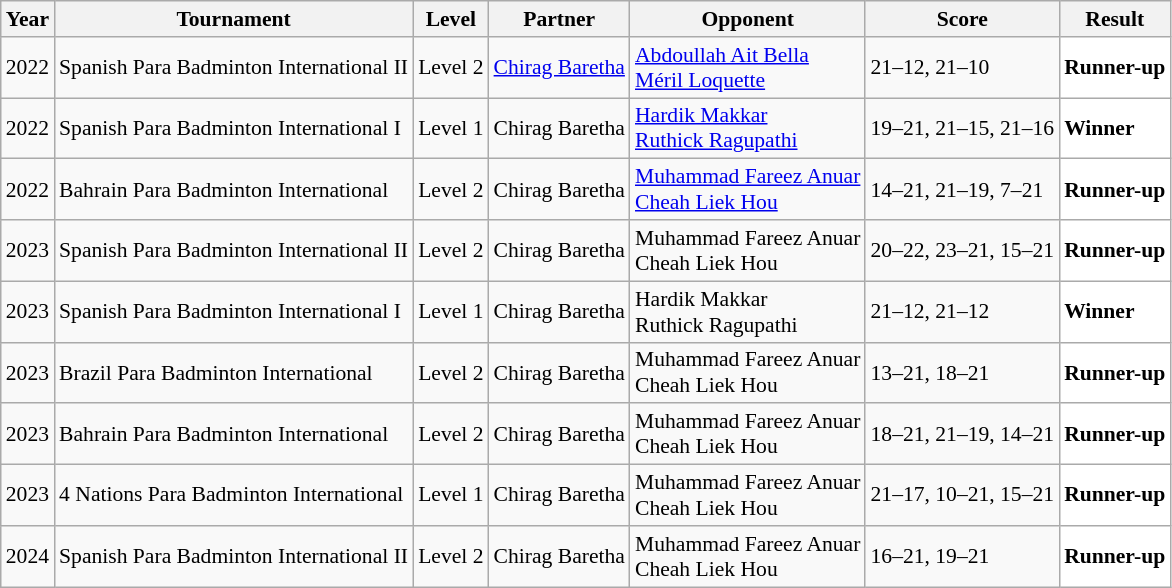<table class="sortable wikitable" style="font-size: 90%;">
<tr>
<th>Year</th>
<th>Tournament</th>
<th>Level</th>
<th>Partner</th>
<th>Opponent</th>
<th>Score</th>
<th>Result</th>
</tr>
<tr>
<td align="center">2022</td>
<td align="left">Spanish Para Badminton International II</td>
<td align="left">Level 2</td>
<td> <a href='#'>Chirag Baretha</a></td>
<td align="left"> <a href='#'>Abdoullah Ait Bella</a><br> <a href='#'>Méril Loquette</a></td>
<td align="left">21–12, 21–10</td>
<td style="text-align:left; background:white"> <strong>Runner-up</strong></td>
</tr>
<tr>
<td align="center">2022</td>
<td align="left">Spanish Para Badminton International I</td>
<td align="left">Level 1</td>
<td> Chirag Baretha</td>
<td align="left"> <a href='#'>Hardik Makkar</a><br> <a href='#'>Ruthick Ragupathi</a></td>
<td align="left">19–21, 21–15, 21–16</td>
<td style="text-align:left; background:white"> <strong>Winner</strong></td>
</tr>
<tr>
<td align="center">2022</td>
<td align="left">Bahrain Para Badminton International</td>
<td align="left">Level 2</td>
<td> Chirag Baretha</td>
<td align="left"> <a href='#'>Muhammad Fareez Anuar</a><br> <a href='#'>Cheah Liek Hou</a></td>
<td align="left">14–21, 21–19, 7–21</td>
<td style="text-align:left; background:white"> <strong>Runner-up</strong></td>
</tr>
<tr>
<td align="center">2023</td>
<td align="left">Spanish Para Badminton International II</td>
<td align="left">Level 2</td>
<td> Chirag Baretha</td>
<td align="left"> Muhammad Fareez Anuar<br> Cheah Liek Hou</td>
<td align="left">20–22, 23–21, 15–21</td>
<td style="text-align:left; background:white"> <strong>Runner-up</strong></td>
</tr>
<tr>
<td align="center">2023</td>
<td align="left">Spanish Para Badminton International I</td>
<td align="left">Level 1</td>
<td> Chirag Baretha</td>
<td align="left"> Hardik Makkar<br> Ruthick Ragupathi</td>
<td align="left">21–12, 21–12</td>
<td style="text-align:left; background:white"> <strong>Winner</strong></td>
</tr>
<tr>
<td align="center">2023</td>
<td align="left">Brazil Para Badminton International</td>
<td align="left">Level 2</td>
<td> Chirag Baretha</td>
<td align="left"> Muhammad Fareez Anuar<br> Cheah Liek Hou</td>
<td align="left">13–21, 18–21</td>
<td style="text-align:left; background:white"> <strong>Runner-up</strong></td>
</tr>
<tr>
<td align="center">2023</td>
<td align="left">Bahrain Para Badminton International</td>
<td align="left">Level 2</td>
<td> Chirag Baretha</td>
<td align="left"> Muhammad Fareez Anuar<br> Cheah Liek Hou</td>
<td align="left">18–21, 21–19, 14–21</td>
<td style="text-align:left; background:white"> <strong>Runner-up</strong></td>
</tr>
<tr>
<td align="center">2023</td>
<td align="left">4 Nations Para Badminton International</td>
<td align="left">Level 1</td>
<td> Chirag Baretha</td>
<td align="left"> Muhammad Fareez Anuar<br> Cheah Liek Hou</td>
<td align="left">21–17, 10–21, 15–21</td>
<td style="text-align:left; background:white"> <strong>Runner-up</strong></td>
</tr>
<tr>
<td align="center">2024</td>
<td align="left">Spanish Para Badminton International II</td>
<td align="left">Level 2</td>
<td> Chirag Baretha</td>
<td align="left"> Muhammad Fareez Anuar<br> Cheah Liek Hou</td>
<td align="left">16–21, 19–21</td>
<td style="text-align:left; background:white"> <strong>Runner-up</strong></td>
</tr>
</table>
